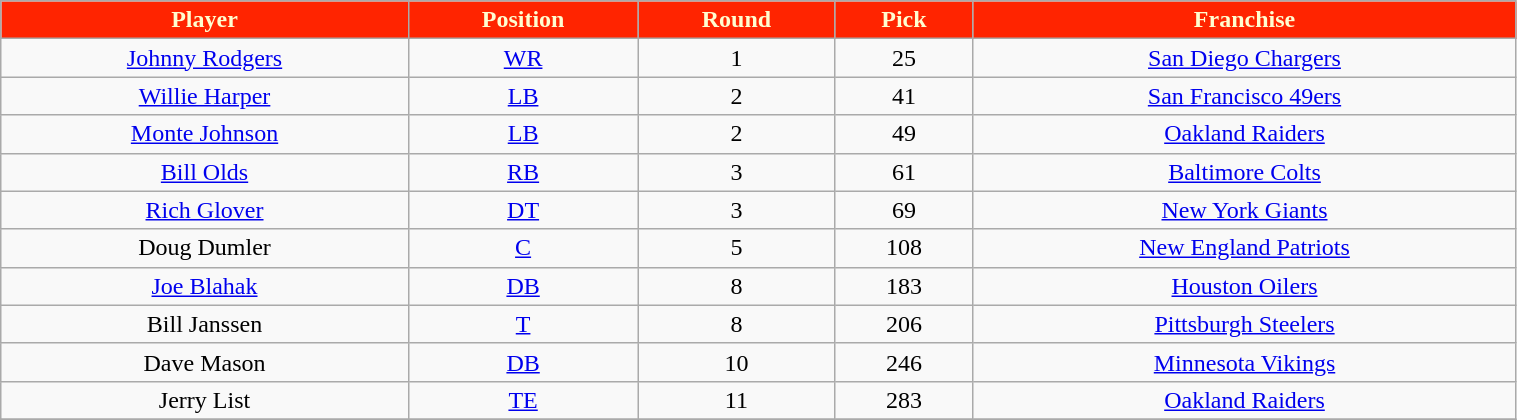<table class="wikitable" width="80%">
<tr align="center"  style="background:#FF2400;color:#FFFDD0;">
<td><strong>Player</strong></td>
<td><strong>Position</strong></td>
<td><strong>Round</strong></td>
<td><strong>Pick</strong></td>
<td><strong>Franchise</strong></td>
</tr>
<tr align="center" bgcolor="">
<td><a href='#'>Johnny Rodgers</a></td>
<td><a href='#'>WR</a></td>
<td>1</td>
<td>25</td>
<td><a href='#'>San Diego Chargers</a></td>
</tr>
<tr align="center" bgcolor="">
<td><a href='#'>Willie Harper</a></td>
<td><a href='#'>LB</a></td>
<td>2</td>
<td>41</td>
<td><a href='#'>San Francisco 49ers</a></td>
</tr>
<tr align="center" bgcolor="">
<td><a href='#'>Monte Johnson</a></td>
<td><a href='#'>LB</a></td>
<td>2</td>
<td>49</td>
<td><a href='#'>Oakland Raiders</a></td>
</tr>
<tr align="center" bgcolor="">
<td><a href='#'>Bill Olds</a></td>
<td><a href='#'>RB</a></td>
<td>3</td>
<td>61</td>
<td><a href='#'>Baltimore Colts</a></td>
</tr>
<tr align="center" bgcolor="">
<td><a href='#'>Rich Glover</a></td>
<td><a href='#'>DT</a></td>
<td>3</td>
<td>69</td>
<td><a href='#'>New York Giants</a></td>
</tr>
<tr align="center" bgcolor="">
<td>Doug Dumler</td>
<td><a href='#'>C</a></td>
<td>5</td>
<td>108</td>
<td><a href='#'>New England Patriots</a></td>
</tr>
<tr align="center" bgcolor="">
<td><a href='#'>Joe Blahak</a></td>
<td><a href='#'>DB</a></td>
<td>8</td>
<td>183</td>
<td><a href='#'>Houston Oilers</a></td>
</tr>
<tr align="center" bgcolor="">
<td>Bill Janssen</td>
<td><a href='#'>T</a></td>
<td>8</td>
<td>206</td>
<td><a href='#'>Pittsburgh Steelers</a></td>
</tr>
<tr align="center" bgcolor="">
<td>Dave Mason</td>
<td><a href='#'>DB</a></td>
<td>10</td>
<td>246</td>
<td><a href='#'>Minnesota Vikings</a></td>
</tr>
<tr align="center" bgcolor="">
<td>Jerry List</td>
<td><a href='#'>TE</a></td>
<td>11</td>
<td>283</td>
<td><a href='#'>Oakland Raiders</a></td>
</tr>
<tr align="center" bgcolor="">
</tr>
</table>
